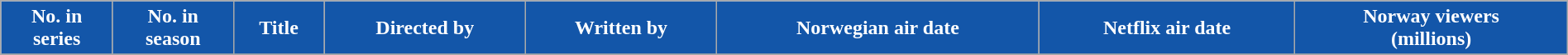<table class="wikitable plainrowheaders" style="width: 100%; margin-right: 0;">
<tr style="color:white">
<th style="background:#1356A9;">No. in<br>series</th>
<th style="background:#1356A9;">No. in<br>season</th>
<th style="background:#1356A9;">Title</th>
<th style="background:#1356A9;">Directed by</th>
<th style="background:#1356A9;">Written by</th>
<th style="background:#1356A9;">Norwegian air date</th>
<th style="background:#1356A9;">Netflix air date</th>
<th style="background:#1356A9;">Norway viewers<br>(millions)</th>
</tr>
<tr>
</tr>
</table>
